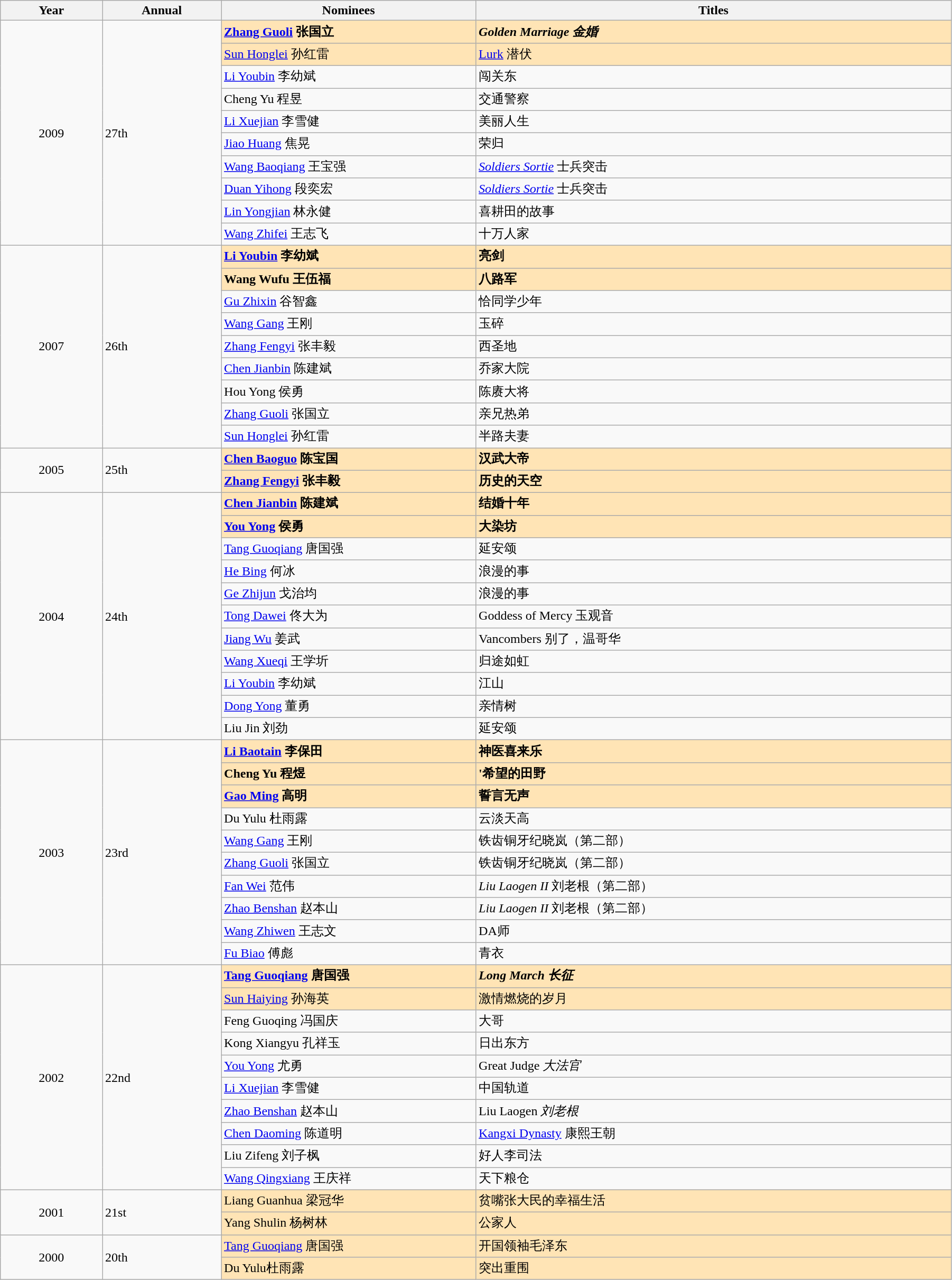<table class="wikitable" width="95%" align="center">
<tr>
<th width="6%">Year</th>
<th width="7%">Annual</th>
<th width="15%">Nominees</th>
<th width="28%">Titles</th>
</tr>
<tr>
<td rowspan="10" style="text-align:center;">2009</td>
<td rowspan="10">27th</td>
<td style="background:#FFE4B5;"><strong><a href='#'>Zhang Guoli</a> 张国立</strong></td>
<td style="background:#FFE4B5;"><strong><em>Golden Marriage<em> 金婚<strong></td>
</tr>
<tr>
<td style="background:#FFE4B5;"></strong><a href='#'>Sun Honglei</a> 孙红雷<strong></td>
<td style="background:#FFE4B5;"></em></strong><a href='#'>Lurk</a></em> 潜伏</strong></td>
</tr>
<tr>
<td><a href='#'>Li Youbin</a> 李幼斌</td>
<td>闯关东</td>
</tr>
<tr>
<td>Cheng Yu 程昱</td>
<td>交通警察</td>
</tr>
<tr>
<td><a href='#'>Li Xuejian</a> 李雪健</td>
<td>美丽人生</td>
</tr>
<tr>
<td><a href='#'>Jiao Huang</a> 焦晃</td>
<td>荣归</td>
</tr>
<tr>
<td><a href='#'>Wang Baoqiang</a> 王宝强</td>
<td><em><a href='#'>Soldiers Sortie</a></em> 士兵突击</td>
</tr>
<tr>
<td><a href='#'>Duan Yihong</a> 段奕宏</td>
<td><em><a href='#'>Soldiers Sortie</a></em> 士兵突击</td>
</tr>
<tr>
<td><a href='#'>Lin Yongjian</a> 林永健</td>
<td>喜耕田的故事</td>
</tr>
<tr>
<td><a href='#'>Wang Zhifei</a>  王志飞</td>
<td>十万人家</td>
</tr>
<tr>
<td rowspan="9" style="text-align:center;">2007</td>
<td rowspan="9">26th</td>
<td style="background:#FFE4B5;"><strong><a href='#'>Li Youbin</a> 李幼斌</strong></td>
<td style="background:#FFE4B5;"><strong>亮剑</strong></td>
</tr>
<tr>
<td style="background:#FFE4B5;"><strong>Wang Wufu 王伍福</strong></td>
<td style="background:#FFE4B5;"><strong>八路军</strong></td>
</tr>
<tr>
<td><a href='#'>Gu Zhixin</a> 谷智鑫</td>
<td>恰同学少年</td>
</tr>
<tr>
<td><a href='#'>Wang Gang</a> 王刚</td>
<td>玉碎</td>
</tr>
<tr>
<td><a href='#'>Zhang Fengyi</a> 张丰毅</td>
<td>西圣地</td>
</tr>
<tr>
<td><a href='#'>Chen Jianbin</a> 陈建斌</td>
<td>乔家大院</td>
</tr>
<tr>
<td>Hou Yong 侯勇</td>
<td>陈赓大将</td>
</tr>
<tr>
<td><a href='#'>Zhang Guoli</a> 张国立</td>
<td>亲兄热弟</td>
</tr>
<tr>
<td><a href='#'>Sun Honglei</a> 孙红雷</td>
<td>半路夫妻</td>
</tr>
<tr>
<td rowspan="2" style="text-align:center;">2005</td>
<td rowspan="2">25th</td>
<td style="background:#FFE4B5;"><strong><a href='#'>Chen Baoguo</a> 陈宝国</strong></td>
<td style="background:#FFE4B5;"><strong>汉武大帝</strong></td>
</tr>
<tr>
<td style="background:#FFE4B5;"><strong><a href='#'>Zhang Fengyi</a> 张丰毅</strong></td>
<td style="background:#FFE4B5;"><strong>历史的天空</strong></td>
</tr>
<tr>
<td rowspan="11" style="text-align:center;">2004</td>
<td rowspan="11">24th</td>
<td style="background:#FFE4B5;"><strong><a href='#'>Chen Jianbin</a> 陈建斌</strong></td>
<td style="background:#FFE4B5;"><strong>结婚十年</strong></td>
</tr>
<tr>
<td style="background:#FFE4B5;"><strong><a href='#'>You Yong</a> 侯勇</strong></td>
<td style="background:#FFE4B5;"><strong>大染坊</strong></td>
</tr>
<tr>
<td><a href='#'>Tang Guoqiang</a> 唐国强</td>
<td>延安颂</td>
</tr>
<tr>
<td><a href='#'>He Bing</a> 何冰</td>
<td>浪漫的事</td>
</tr>
<tr>
<td><a href='#'>Ge Zhijun</a> 戈治均</td>
<td>浪漫的事</td>
</tr>
<tr>
<td><a href='#'>Tong Dawei</a> 佟大为</td>
<td>Goddess of Mercy 玉观音</td>
</tr>
<tr>
<td><a href='#'>Jiang Wu</a> 姜武</td>
<td>Vancombers 别了，温哥华</td>
</tr>
<tr>
<td><a href='#'>Wang Xueqi</a> 王学圻</td>
<td>归途如虹</td>
</tr>
<tr>
<td><a href='#'>Li Youbin</a> 李幼斌</td>
<td>江山</td>
</tr>
<tr>
<td><a href='#'>Dong Yong</a> 董勇</td>
<td>亲情树</td>
</tr>
<tr>
<td>Liu Jin 刘劲</td>
<td>延安颂</td>
</tr>
<tr>
<td rowspan="10" style="text-align:center;">2003</td>
<td rowspan="10">23rd</td>
<td style="background:#FFE4B5;"><strong><a href='#'>Li Baotain</a> 李保田</strong></td>
<td style="background:#FFE4B5;"><strong>神医喜来乐</strong></td>
</tr>
<tr>
<td style="background:#FFE4B5;"><strong>Cheng Yu 程煜</strong></td>
<td style="background:#FFE4B5;"><strong>'希望的田野</strong></td>
</tr>
<tr>
<td style="background:#FFE4B5;"><strong><a href='#'>Gao Ming</a> 高明</strong></td>
<td style="background:#FFE4B5;"><strong>誓言无声</strong></td>
</tr>
<tr>
<td>Du Yulu 杜雨露</td>
<td>云淡天高</td>
</tr>
<tr>
<td><a href='#'>Wang Gang</a> 王刚</td>
<td>铁齿铜牙纪晓岚（第二部）</td>
</tr>
<tr>
<td><a href='#'>Zhang Guoli</a> 张国立</td>
<td>铁齿铜牙纪晓岚（第二部）</td>
</tr>
<tr>
<td><a href='#'>Fan Wei</a> 范伟</td>
<td><em>Liu Laogen II</em> 刘老根（第二部）</td>
</tr>
<tr>
<td><a href='#'>Zhao Benshan</a> 赵本山</td>
<td><em>Liu Laogen II</em> 刘老根（第二部）</td>
</tr>
<tr>
<td><a href='#'>Wang Zhiwen</a> 王志文</td>
<td>DA师</td>
</tr>
<tr>
<td><a href='#'>Fu Biao</a> 傅彪</td>
<td>青衣</td>
</tr>
<tr>
<td rowspan="10" style="text-align:center;">2002</td>
<td rowspan="10">22nd</td>
<td style="background:#FFE4B5;"><strong><a href='#'>Tang Guoqiang</a> 唐国强</strong></td>
<td style="background:#FFE4B5;"><strong><em>Long March<em> 长征<strong></td>
</tr>
<tr>
<td style="background:#FFE4B5;"></strong><a href='#'>Sun Haiying</a> 孙海英<strong></td>
<td style="background:#FFE4B5;"></strong>激情燃烧的岁月<strong></td>
</tr>
<tr>
<td>Feng Guoqing 冯国庆</td>
<td>大哥</td>
</tr>
<tr>
<td>Kong Xiangyu 孔祥玉</td>
<td>日出东方</td>
</tr>
<tr>
<td><a href='#'>You Yong</a> 尤勇</td>
<td></em>Great Judge<em> 大法官</td>
</tr>
<tr>
<td><a href='#'>Li Xuejian</a> 李雪健</td>
<td>中国轨道</td>
</tr>
<tr>
<td><a href='#'>Zhao Benshan</a> 赵本山</td>
<td></em>Liu Laogen<em> 刘老根</td>
</tr>
<tr>
<td><a href='#'>Chen Daoming</a> 陈道明</td>
<td><a href='#'>Kangxi Dynasty</a> 康熙王朝</td>
</tr>
<tr>
<td>Liu Zifeng 刘子枫</td>
<td>好人李司法</td>
</tr>
<tr>
<td><a href='#'>Wang Qingxiang</a> 王庆祥</td>
<td>天下粮仓</td>
</tr>
<tr>
<td rowspan="2" style="text-align:center;">2001</td>
<td rowspan="2">21st</td>
<td style="background:#FFE4B5;"></strong>Liang Guanhua 梁冠华<strong></td>
<td style="background:#FFE4B5;"></strong>贫嘴张大民的幸福生活<strong></td>
</tr>
<tr>
<td style="background:#FFE4B5;"></strong>Yang Shulin 杨树林<strong></td>
<td style="background:#FFE4B5;"></strong>公家人<strong></td>
</tr>
<tr>
<td rowspan="10" style="text-align:center;">2000</td>
<td rowspan="10">20th</td>
<td style="background:#FFE4B5;"></strong><a href='#'>Tang Guoqiang</a> 唐国强<strong></td>
<td style="background:#FFE4B5;"></strong>开国领袖毛泽东<strong></td>
</tr>
<tr>
<td style="background:#FFE4B5;"></strong>Du Yulu杜雨露<strong></td>
<td style="background:#FFE4B5;"></strong>突出重围<strong></td>
</tr>
</table>
